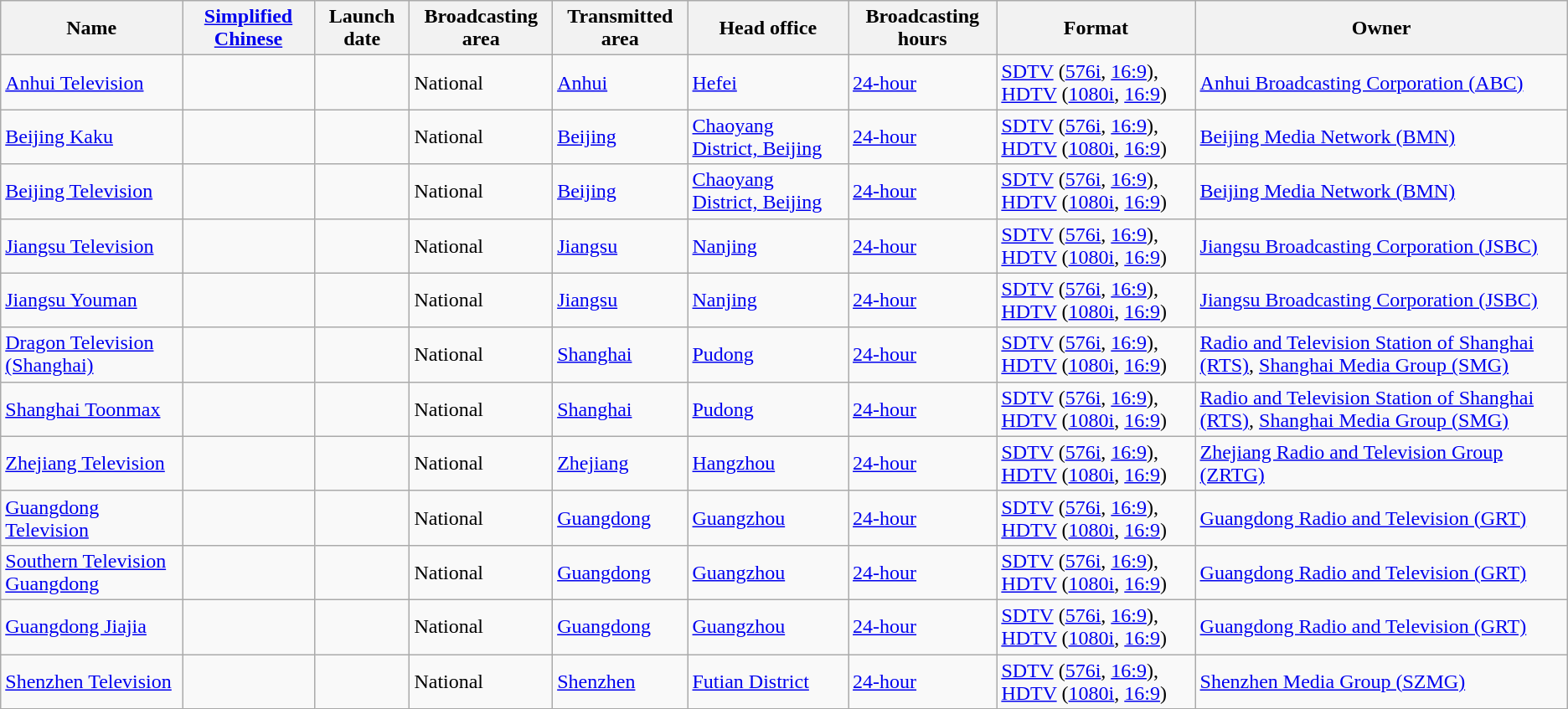<table class="wikitable">
<tr>
<th>Name</th>
<th><a href='#'>Simplified Chinese</a></th>
<th>Launch date</th>
<th>Broadcasting area</th>
<th>Transmitted area</th>
<th>Head office</th>
<th>Broadcasting hours</th>
<th>Format</th>
<th>Owner</th>
</tr>
<tr>
<td><a href='#'>Anhui Television</a></td>
<td></td>
<td></td>
<td>National</td>
<td><a href='#'>Anhui</a></td>
<td><a href='#'>Hefei</a></td>
<td><a href='#'>24-hour</a></td>
<td><a href='#'>SDTV</a> (<a href='#'>576i</a>, <a href='#'>16:9</a>), <a href='#'>HDTV</a> (<a href='#'>1080i</a>, <a href='#'>16:9</a>)</td>
<td><a href='#'>Anhui Broadcasting Corporation (ABC)</a></td>
</tr>
<tr>
<td><a href='#'>Beijing Kaku</a></td>
<td></td>
<td></td>
<td>National</td>
<td><a href='#'>Beijing</a></td>
<td><a href='#'>Chaoyang District, Beijing</a></td>
<td><a href='#'>24-hour</a></td>
<td><a href='#'>SDTV</a> (<a href='#'>576i</a>, <a href='#'>16:9</a>), <a href='#'>HDTV</a> (<a href='#'>1080i</a>, <a href='#'>16:9</a>)</td>
<td><a href='#'>Beijing Media Network (BMN)</a></td>
</tr>
<tr>
<td><a href='#'>Beijing Television</a></td>
<td></td>
<td></td>
<td>National</td>
<td><a href='#'>Beijing</a></td>
<td><a href='#'>Chaoyang District, Beijing</a></td>
<td><a href='#'>24-hour</a></td>
<td><a href='#'>SDTV</a> (<a href='#'>576i</a>, <a href='#'>16:9</a>), <a href='#'>HDTV</a> (<a href='#'>1080i</a>, <a href='#'>16:9</a>)</td>
<td><a href='#'>Beijing Media Network (BMN)</a></td>
</tr>
<tr>
<td><a href='#'>Jiangsu Television</a></td>
<td></td>
<td></td>
<td>National</td>
<td><a href='#'>Jiangsu</a></td>
<td><a href='#'>Nanjing</a></td>
<td><a href='#'>24-hour</a></td>
<td><a href='#'>SDTV</a> (<a href='#'>576i</a>, <a href='#'>16:9</a>), <a href='#'>HDTV</a> (<a href='#'>1080i</a>, <a href='#'>16:9</a>)</td>
<td><a href='#'>Jiangsu Broadcasting Corporation (JSBC)</a></td>
</tr>
<tr>
<td><a href='#'>Jiangsu Youman</a></td>
<td></td>
<td></td>
<td>National</td>
<td><a href='#'>Jiangsu</a></td>
<td><a href='#'>Nanjing</a></td>
<td><a href='#'>24-hour</a></td>
<td><a href='#'>SDTV</a> (<a href='#'>576i</a>, <a href='#'>16:9</a>), <a href='#'>HDTV</a> (<a href='#'>1080i</a>, <a href='#'>16:9</a>)</td>
<td><a href='#'>Jiangsu Broadcasting Corporation (JSBC)</a></td>
</tr>
<tr>
<td><a href='#'>Dragon Television (Shanghai)</a></td>
<td></td>
<td></td>
<td>National</td>
<td><a href='#'>Shanghai</a></td>
<td><a href='#'>Pudong</a></td>
<td><a href='#'>24-hour</a></td>
<td><a href='#'>SDTV</a> (<a href='#'>576i</a>, <a href='#'>16:9</a>), <a href='#'>HDTV</a> (<a href='#'>1080i</a>, <a href='#'>16:9</a>)</td>
<td><a href='#'>Radio and Television Station of Shanghai (RTS)</a>, <a href='#'>Shanghai Media Group (SMG)</a></td>
</tr>
<tr>
<td><a href='#'>Shanghai Toonmax</a></td>
<td></td>
<td></td>
<td>National</td>
<td><a href='#'>Shanghai</a></td>
<td><a href='#'>Pudong</a></td>
<td><a href='#'>24-hour</a></td>
<td><a href='#'>SDTV</a> (<a href='#'>576i</a>, <a href='#'>16:9</a>), <a href='#'>HDTV</a> (<a href='#'>1080i</a>, <a href='#'>16:9</a>)</td>
<td><a href='#'>Radio and Television Station of Shanghai (RTS)</a>, <a href='#'>Shanghai Media Group (SMG)</a></td>
</tr>
<tr>
<td><a href='#'>Zhejiang Television</a></td>
<td></td>
<td></td>
<td>National</td>
<td><a href='#'>Zhejiang</a></td>
<td><a href='#'>Hangzhou</a></td>
<td><a href='#'>24-hour</a></td>
<td><a href='#'>SDTV</a> (<a href='#'>576i</a>, <a href='#'>16:9</a>), <a href='#'>HDTV</a> (<a href='#'>1080i</a>, <a href='#'>16:9</a>)</td>
<td><a href='#'>Zhejiang Radio and Television Group (ZRTG)</a></td>
</tr>
<tr>
<td><a href='#'>Guangdong Television</a></td>
<td></td>
<td></td>
<td>National</td>
<td><a href='#'>Guangdong</a></td>
<td><a href='#'>Guangzhou</a></td>
<td><a href='#'>24-hour</a></td>
<td><a href='#'>SDTV</a> (<a href='#'>576i</a>, <a href='#'>16:9</a>), <a href='#'>HDTV</a> (<a href='#'>1080i</a>, <a href='#'>16:9</a>)</td>
<td><a href='#'>Guangdong Radio and Television (GRT)</a></td>
</tr>
<tr>
<td><a href='#'>Southern Television Guangdong</a></td>
<td></td>
<td></td>
<td>National</td>
<td><a href='#'>Guangdong</a></td>
<td><a href='#'>Guangzhou</a></td>
<td><a href='#'>24-hour</a></td>
<td><a href='#'>SDTV</a> (<a href='#'>576i</a>, <a href='#'>16:9</a>), <a href='#'>HDTV</a> (<a href='#'>1080i</a>, <a href='#'>16:9</a>)</td>
<td><a href='#'>Guangdong Radio and Television (GRT)</a></td>
</tr>
<tr>
<td><a href='#'>Guangdong Jiajia</a></td>
<td></td>
<td></td>
<td>National</td>
<td><a href='#'>Guangdong</a></td>
<td><a href='#'>Guangzhou</a></td>
<td><a href='#'>24-hour</a></td>
<td><a href='#'>SDTV</a> (<a href='#'>576i</a>, <a href='#'>16:9</a>), <a href='#'>HDTV</a> (<a href='#'>1080i</a>, <a href='#'>16:9</a>)</td>
<td><a href='#'>Guangdong Radio and Television (GRT)</a></td>
</tr>
<tr>
<td><a href='#'>Shenzhen Television</a></td>
<td></td>
<td></td>
<td>National</td>
<td><a href='#'>Shenzhen</a></td>
<td><a href='#'>Futian District</a></td>
<td><a href='#'>24-hour</a></td>
<td><a href='#'>SDTV</a> (<a href='#'>576i</a>, <a href='#'>16:9</a>), <a href='#'>HDTV</a> (<a href='#'>1080i</a>, <a href='#'>16:9</a>)</td>
<td><a href='#'>Shenzhen Media Group (SZMG)</a></td>
</tr>
</table>
